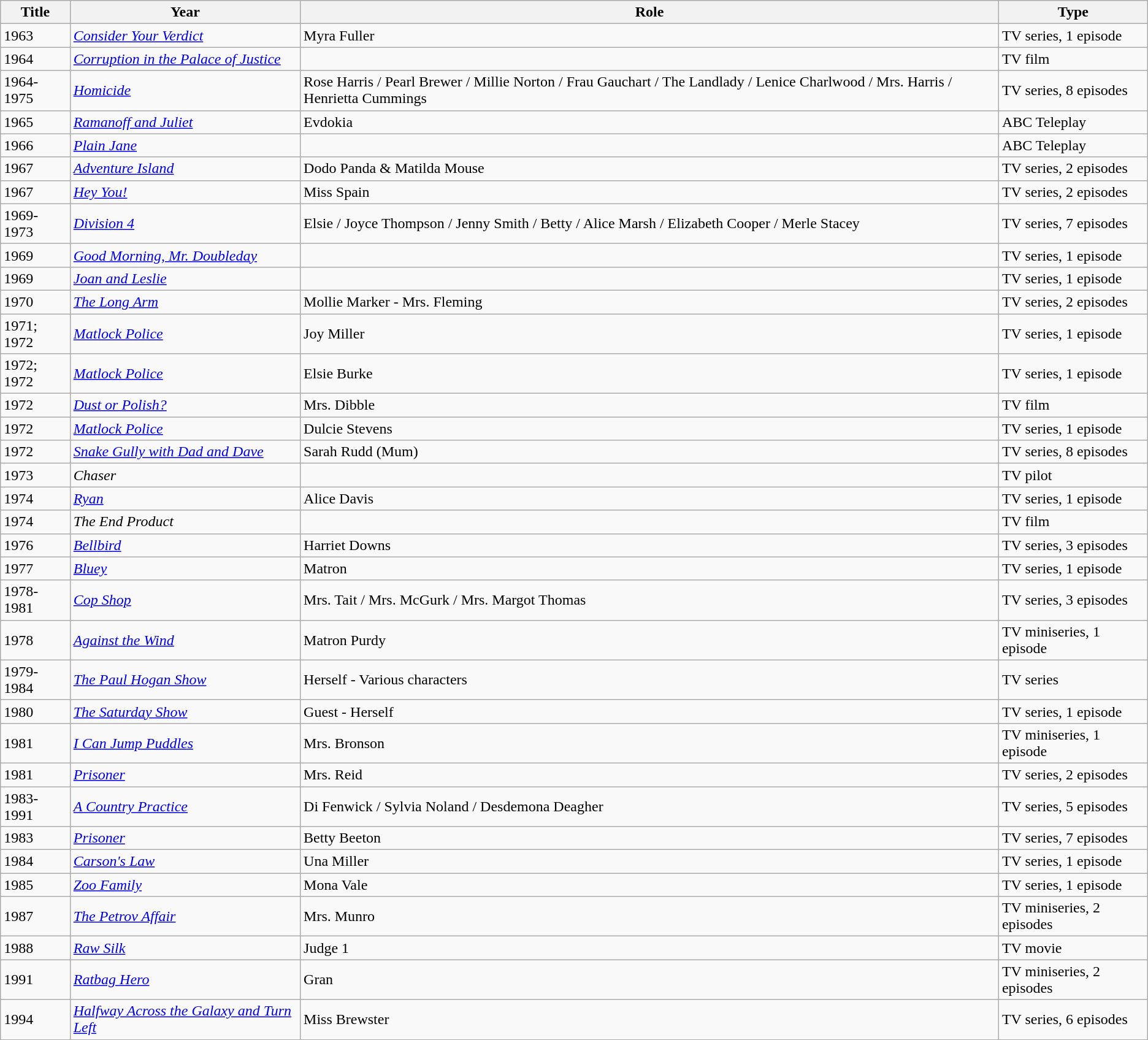<table class="wikitable">
<tr>
<th>Title</th>
<th>Year</th>
<th>Role</th>
<th>Type</th>
</tr>
<tr>
<td>1963</td>
<td><em><a href='#'>Consider Your Verdict</a></em></td>
<td>Myra Fuller</td>
<td>TV series, 1 episode</td>
</tr>
<tr>
<td>1964</td>
<td><em><a href='#'>Corruption in the Palace of Justice</a></em></td>
<td></td>
<td>TV film</td>
</tr>
<tr>
<td>1964-1975</td>
<td><em><a href='#'>Homicide</a></em></td>
<td>Rose Harris / Pearl Brewer / Millie Norton / Frau Gauchart / The Landlady / Lenice Charlwood / Mrs. Harris / Henrietta Cummings</td>
<td>TV series, 8 episodes</td>
</tr>
<tr>
<td>1965</td>
<td><em><a href='#'>Ramanoff and Juliet</a></em></td>
<td>Evdokia</td>
<td>ABC Teleplay</td>
</tr>
<tr>
<td>1966</td>
<td><em><a href='#'>Plain Jane</a></em></td>
<td></td>
<td>ABC Teleplay</td>
</tr>
<tr>
<td>1967</td>
<td><em><a href='#'>Adventure Island</a></em></td>
<td>Dodo Panda & Matilda Mouse</td>
<td>TV series, 2 episodes</td>
</tr>
<tr>
<td>1967</td>
<td><em><a href='#'>Hey You!</a></em></td>
<td>Miss Spain</td>
<td>TV series, 2 episodes</td>
</tr>
<tr>
<td>1969-1973</td>
<td><em><a href='#'>Division 4</a></em></td>
<td>Elsie / Joyce Thompson / Jenny Smith / Betty / Alice Marsh / Elizabeth Cooper / Merle Stacey</td>
<td>TV series, 7 episodes</td>
</tr>
<tr>
<td>1969</td>
<td><em><a href='#'>Good Morning, Mr. Doubleday</a></em></td>
<td></td>
<td>TV series, 1 episode</td>
</tr>
<tr>
<td>1969</td>
<td><em><a href='#'>Joan and Leslie</a></em></td>
<td></td>
<td>TV series, 1 episode</td>
</tr>
<tr>
<td>1970</td>
<td><em><a href='#'>The Long Arm</a></em></td>
<td>Mollie Marker - Mrs. Fleming</td>
<td>TV series, 2 episodes</td>
</tr>
<tr>
<td>1971; 1972</td>
<td><em><a href='#'>Matlock Police</a></em></td>
<td>Joy Miller</td>
<td>TV series, 1 episode</td>
</tr>
<tr>
<td>1972; 1972</td>
<td><em><a href='#'>Matlock Police</a></em></td>
<td>Elsie Burke</td>
<td>TV series, 1 episode</td>
</tr>
<tr>
<td>1972</td>
<td><em><a href='#'>Dust or Polish?</a></em></td>
<td>Mrs. Dibble</td>
<td>TV film</td>
</tr>
<tr>
<td>1972</td>
<td><em><a href='#'>Matlock Police</a></em></td>
<td>Dulcie Stevens</td>
<td>TV series, 1 episode</td>
</tr>
<tr>
<td>1972</td>
<td><em><a href='#'>Snake Gully with Dad and Dave</a></em></td>
<td>Sarah Rudd (Mum)</td>
<td>TV series, 8 episodes</td>
</tr>
<tr>
<td>1973</td>
<td><em>Chaser</em></td>
<td></td>
<td>TV pilot</td>
</tr>
<tr>
<td>1974</td>
<td><em><a href='#'>Ryan</a></em></td>
<td>Alice Davis</td>
<td>TV series, 1 episode</td>
</tr>
<tr>
<td>1974</td>
<td><em>The End Product</em></td>
<td></td>
<td>TV film</td>
</tr>
<tr>
<td>1976</td>
<td><em><a href='#'>Bellbird</a></em></td>
<td>Harriet Downs</td>
<td>TV series, 3 episodes</td>
</tr>
<tr>
<td>1977</td>
<td><em><a href='#'>Bluey</a></em></td>
<td>Matron</td>
<td>TV series, 1 episode</td>
</tr>
<tr>
<td>1978-1981</td>
<td><em><a href='#'>Cop Shop</a></em></td>
<td>Mrs. Tait / Mrs. McGurk / Mrs. Margot Thomas</td>
<td>TV series, 3 episodes</td>
</tr>
<tr>
<td>1978</td>
<td><em><a href='#'>Against the Wind</a></em></td>
<td>Matron Purdy</td>
<td>TV miniseries, 1 episode</td>
</tr>
<tr>
<td>1979-1984</td>
<td><em><a href='#'>The Paul Hogan Show</a></em></td>
<td>Herself - Various characters</td>
<td>TV series</td>
</tr>
<tr>
<td>1980</td>
<td><em><a href='#'>The Saturday Show</a></em></td>
<td>Guest - Herself</td>
<td>TV series, 1 episode</td>
</tr>
<tr>
<td>1981</td>
<td><em><a href='#'>I Can Jump Puddles</a></em></td>
<td>Mrs. Bronson</td>
<td>TV miniseries, 1 episode</td>
</tr>
<tr>
<td>1981</td>
<td><em><a href='#'>Prisoner</a></em></td>
<td>Mrs. Reid</td>
<td>TV series, 2 episodes</td>
</tr>
<tr>
<td>1983-1991</td>
<td><em><a href='#'>A Country Practice</a></em></td>
<td>Di Fenwick / Sylvia Noland / Desdemona Deagher</td>
<td>TV series, 5 episodes</td>
</tr>
<tr>
<td>1983</td>
<td><em><a href='#'>Prisoner</a></em></td>
<td>Betty Beeton</td>
<td>TV series, 7 episodes</td>
</tr>
<tr>
<td>1984</td>
<td><em><a href='#'>Carson's Law</a></em></td>
<td>Una Miller</td>
<td>TV series, 1 episode</td>
</tr>
<tr>
<td>1985</td>
<td><em><a href='#'>Zoo Family</a></em></td>
<td>Mona Vale</td>
<td>TV series, 1 episode</td>
</tr>
<tr>
<td>1987</td>
<td><em><a href='#'>The Petrov Affair</a></em></td>
<td>Mrs. Munro</td>
<td>TV miniseries, 2 episodes</td>
</tr>
<tr>
<td>1988</td>
<td><em><a href='#'>Raw Silk</a></em></td>
<td>Judge 1</td>
<td>TV movie</td>
</tr>
<tr>
<td>1991</td>
<td><em><a href='#'>Ratbag Hero</a></em></td>
<td>Gran</td>
<td>TV miniseries, 2 episodes</td>
</tr>
<tr>
<td>1994</td>
<td><em><a href='#'>Halfway Across the Galaxy and Turn Left</a></em></td>
<td>Miss Brewster</td>
<td>TV series, 6 episodes</td>
</tr>
</table>
